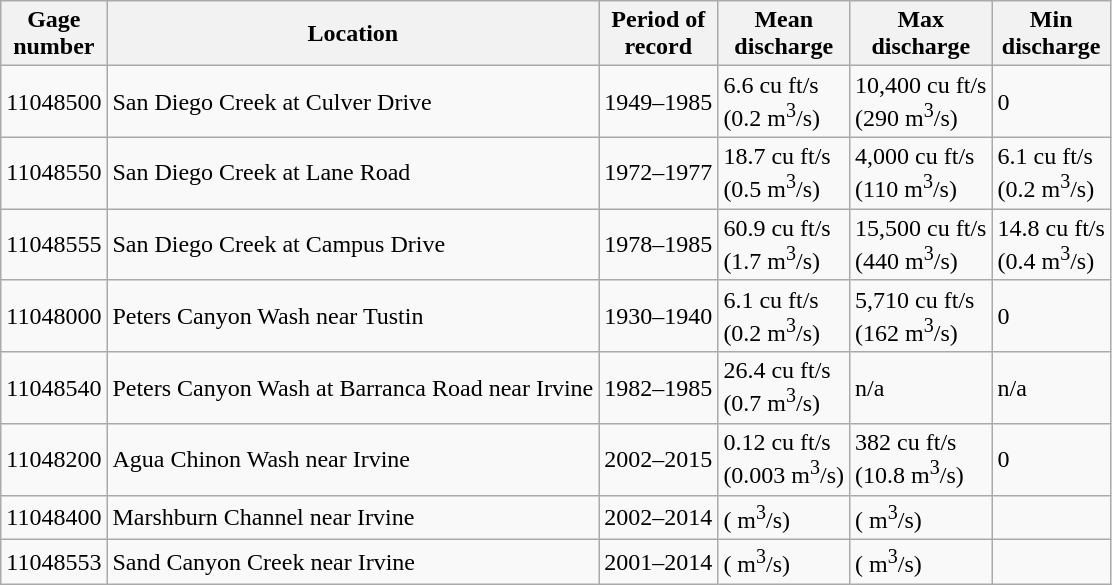<table class="wikitable sortable" border="1">
<tr>
<th>Gage<br>number</th>
<th>Location</th>
<th>Period of<br>record</th>
<th>Mean<br>discharge</th>
<th>Max<br>discharge</th>
<th>Min<br>discharge</th>
</tr>
<tr>
<td>11048500</td>
<td>San Diego Creek at Culver Drive</td>
<td>1949–1985</td>
<td>6.6 cu ft/s<br>(0.2 m<sup>3</sup>/s)</td>
<td>10,400 cu ft/s<br>(290 m<sup>3</sup>/s)</td>
<td>0</td>
</tr>
<tr>
<td>11048550</td>
<td>San Diego Creek at Lane Road</td>
<td>1972–1977</td>
<td>18.7 cu ft/s<br>(0.5 m<sup>3</sup>/s)</td>
<td>4,000 cu ft/s<br>(110 m<sup>3</sup>/s)</td>
<td>6.1 cu ft/s<br>(0.2 m<sup>3</sup>/s)</td>
</tr>
<tr>
<td>11048555</td>
<td>San Diego Creek at Campus Drive</td>
<td>1978–1985</td>
<td>60.9 cu ft/s<br>(1.7 m<sup>3</sup>/s)</td>
<td>15,500 cu ft/s<br>(440 m<sup>3</sup>/s)</td>
<td>14.8 cu ft/s<br>(0.4 m<sup>3</sup>/s)</td>
</tr>
<tr>
<td>11048000</td>
<td>Peters Canyon Wash near Tustin</td>
<td>1930–1940</td>
<td>6.1 cu ft/s<br>(0.2 m<sup>3</sup>/s)</td>
<td>5,710 cu ft/s<br>(162 m<sup>3</sup>/s)</td>
<td>0</td>
</tr>
<tr>
<td>11048540</td>
<td>Peters Canyon Wash at Barranca Road near Irvine</td>
<td>1982–1985</td>
<td>26.4 cu ft/s<br>(0.7 m<sup>3</sup>/s)</td>
<td>n/a</td>
<td>n/a</td>
</tr>
<tr>
<td>11048200</td>
<td>Agua Chinon Wash near Irvine</td>
<td>2002–2015</td>
<td>0.12 cu ft/s<br>(0.003 m<sup>3</sup>/s)</td>
<td>382 cu ft/s<br>(10.8 m<sup>3</sup>/s)</td>
<td>0</td>
</tr>
<tr>
<td>11048400</td>
<td>Marshburn Channel near Irvine</td>
<td>2002–2014</td>
<td>( m<sup>3</sup>/s)</td>
<td>( m<sup>3</sup>/s)</td>
<td></td>
</tr>
<tr>
<td>11048553</td>
<td>Sand Canyon Creek near Irvine</td>
<td>2001–2014</td>
<td>( m<sup>3</sup>/s)</td>
<td>( m<sup>3</sup>/s)</td>
<td></td>
</tr>
</table>
